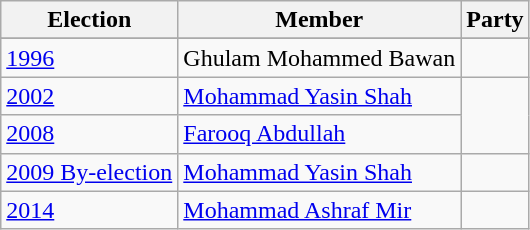<table class="wikitable sortable">
<tr>
<th>Election</th>
<th>Member</th>
<th colspan=2>Party</th>
</tr>
<tr>
</tr>
<tr>
</tr>
<tr>
</tr>
<tr>
</tr>
<tr>
</tr>
<tr>
</tr>
<tr>
</tr>
<tr>
<td><a href='#'>1996</a></td>
<td>Ghulam Mohammed Bawan</td>
<td></td>
</tr>
<tr>
<td><a href='#'>2002</a></td>
<td><a href='#'>Mohammad Yasin Shah</a></td>
</tr>
<tr>
<td><a href='#'>2008</a></td>
<td><a href='#'>Farooq Abdullah</a></td>
</tr>
<tr>
<td><a href='#'>2009 By-election</a></td>
<td><a href='#'>Mohammad Yasin Shah</a></td>
<td></td>
</tr>
<tr>
<td><a href='#'>2014</a></td>
<td><a href='#'>Mohammad Ashraf Mir</a></td>
<td></td>
</tr>
</table>
